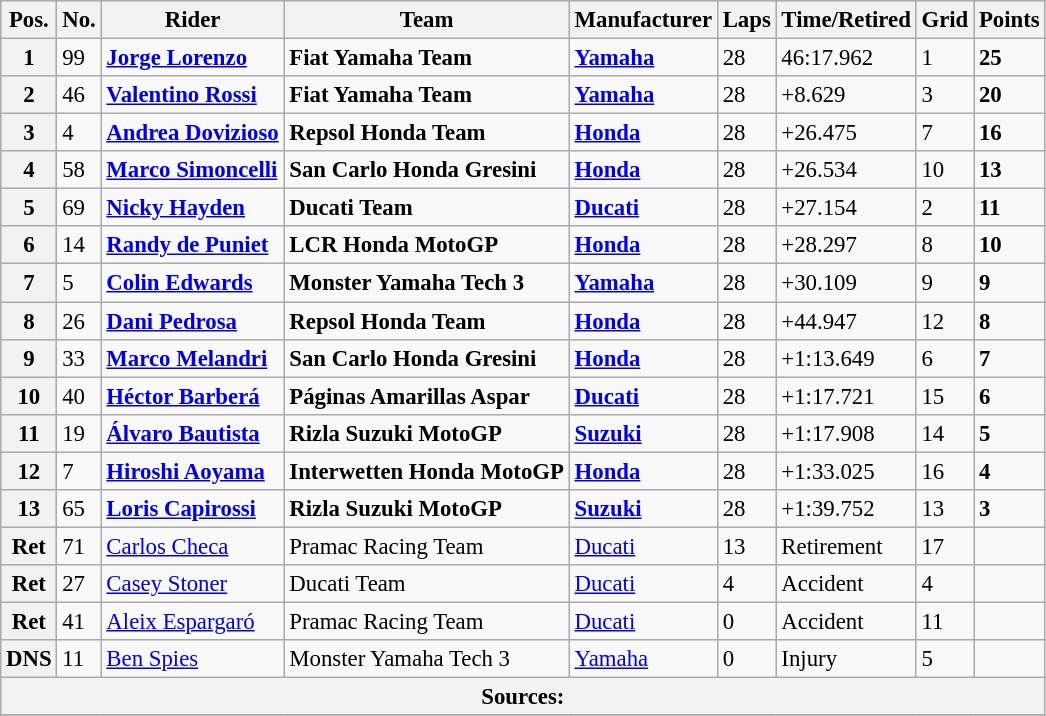<table class="wikitable" style="font-size: 95%;">
<tr>
<th>Pos.</th>
<th>No.</th>
<th>Rider</th>
<th>Team</th>
<th>Manufacturer</th>
<th>Laps</th>
<th>Time/Retired</th>
<th>Grid</th>
<th>Points</th>
</tr>
<tr>
<th>1</th>
<td>99</td>
<td> <strong><a href='#'>Jorge Lorenzo</a></strong></td>
<td><strong>Fiat Yamaha Team</strong></td>
<td><strong><a href='#'>Yamaha</a></strong></td>
<td>28</td>
<td>46:17.962</td>
<td>1</td>
<td><strong>25</strong></td>
</tr>
<tr>
<th>2</th>
<td>46</td>
<td> <strong><a href='#'>Valentino Rossi</a></strong></td>
<td><strong>Fiat Yamaha Team</strong></td>
<td><strong><a href='#'>Yamaha</a></strong></td>
<td>28</td>
<td>+8.629</td>
<td>3</td>
<td><strong>20</strong></td>
</tr>
<tr>
<th>3</th>
<td>4</td>
<td> <strong><a href='#'>Andrea Dovizioso</a></strong></td>
<td><strong>Repsol Honda Team</strong></td>
<td><strong><a href='#'>Honda</a></strong></td>
<td>28</td>
<td>+26.475</td>
<td>7</td>
<td><strong>16</strong></td>
</tr>
<tr>
<th>4</th>
<td>58</td>
<td> <strong><a href='#'>Marco Simoncelli</a></strong></td>
<td><strong>San Carlo Honda Gresini</strong></td>
<td><strong><a href='#'>Honda</a></strong></td>
<td>28</td>
<td>+26.534</td>
<td>10</td>
<td><strong>13</strong></td>
</tr>
<tr>
<th>5</th>
<td>69</td>
<td> <strong><a href='#'>Nicky Hayden</a></strong></td>
<td><strong>Ducati Team</strong></td>
<td><strong><a href='#'>Ducati</a></strong></td>
<td>28</td>
<td>+27.154</td>
<td>2</td>
<td><strong>11</strong></td>
</tr>
<tr>
<th>6</th>
<td>14</td>
<td> <strong><a href='#'>Randy de Puniet</a></strong></td>
<td><strong>LCR Honda MotoGP</strong></td>
<td><strong><a href='#'>Honda</a></strong></td>
<td>28</td>
<td>+28.297</td>
<td>8</td>
<td><strong>10</strong></td>
</tr>
<tr>
<th>7</th>
<td>5</td>
<td> <strong><a href='#'>Colin Edwards</a></strong></td>
<td><strong>Monster Yamaha Tech 3</strong></td>
<td><strong><a href='#'>Yamaha</a></strong></td>
<td>28</td>
<td>+30.109</td>
<td>9</td>
<td><strong>9</strong></td>
</tr>
<tr>
<th>8</th>
<td>26</td>
<td> <strong><a href='#'>Dani Pedrosa</a></strong></td>
<td><strong>Repsol Honda Team</strong></td>
<td><strong><a href='#'>Honda</a></strong></td>
<td>28</td>
<td>+44.947</td>
<td>12</td>
<td><strong>8</strong></td>
</tr>
<tr>
<th>9</th>
<td>33</td>
<td> <strong><a href='#'>Marco Melandri</a></strong></td>
<td><strong>San Carlo Honda Gresini</strong></td>
<td><strong><a href='#'>Honda</a></strong></td>
<td>28</td>
<td>+1:13.649</td>
<td>6</td>
<td><strong>7</strong></td>
</tr>
<tr>
<th>10</th>
<td>40</td>
<td> <strong><a href='#'>Héctor Barberá</a></strong></td>
<td><strong>Páginas Amarillas Aspar</strong></td>
<td><strong><a href='#'>Ducati</a></strong></td>
<td>28</td>
<td>+1:17.721</td>
<td>15</td>
<td><strong>6</strong></td>
</tr>
<tr>
<th>11</th>
<td>19</td>
<td> <strong><a href='#'>Álvaro Bautista</a></strong></td>
<td><strong>Rizla Suzuki MotoGP</strong></td>
<td><strong><a href='#'>Suzuki</a></strong></td>
<td>28</td>
<td>+1:17.908</td>
<td>14</td>
<td><strong>5</strong></td>
</tr>
<tr>
<th>12</th>
<td>7</td>
<td> <strong><a href='#'>Hiroshi Aoyama</a></strong></td>
<td><strong>Interwetten Honda MotoGP</strong></td>
<td><strong><a href='#'>Honda</a></strong></td>
<td>28</td>
<td>+1:33.025</td>
<td>16</td>
<td><strong>4</strong></td>
</tr>
<tr>
<th>13</th>
<td>65</td>
<td> <strong><a href='#'>Loris Capirossi</a></strong></td>
<td><strong>Rizla Suzuki MotoGP</strong></td>
<td><strong><a href='#'>Suzuki</a></strong></td>
<td>28</td>
<td>+1:39.752</td>
<td>13</td>
<td><strong>3</strong></td>
</tr>
<tr>
<th>Ret</th>
<td>71</td>
<td> <a href='#'>Carlos Checa</a></td>
<td>Pramac Racing Team</td>
<td><a href='#'>Ducati</a></td>
<td>13</td>
<td>Retirement</td>
<td>17</td>
<td></td>
</tr>
<tr>
<th>Ret</th>
<td>27</td>
<td> <a href='#'>Casey Stoner</a></td>
<td>Ducati Team</td>
<td><a href='#'>Ducati</a></td>
<td>4</td>
<td>Accident</td>
<td>4</td>
<td></td>
</tr>
<tr>
<th>Ret</th>
<td>41</td>
<td> <a href='#'>Aleix Espargaró</a></td>
<td>Pramac Racing Team</td>
<td><a href='#'>Ducati</a></td>
<td>0</td>
<td>Accident</td>
<td>11</td>
<td></td>
</tr>
<tr>
<th>DNS</th>
<td>11</td>
<td> <a href='#'>Ben Spies</a></td>
<td>Monster Yamaha Tech 3</td>
<td><a href='#'>Yamaha</a></td>
<td>0</td>
<td>Injury</td>
<td>5</td>
<td></td>
</tr>
<tr>
<th colspan=9>Sources: </th>
</tr>
<tr>
</tr>
</table>
